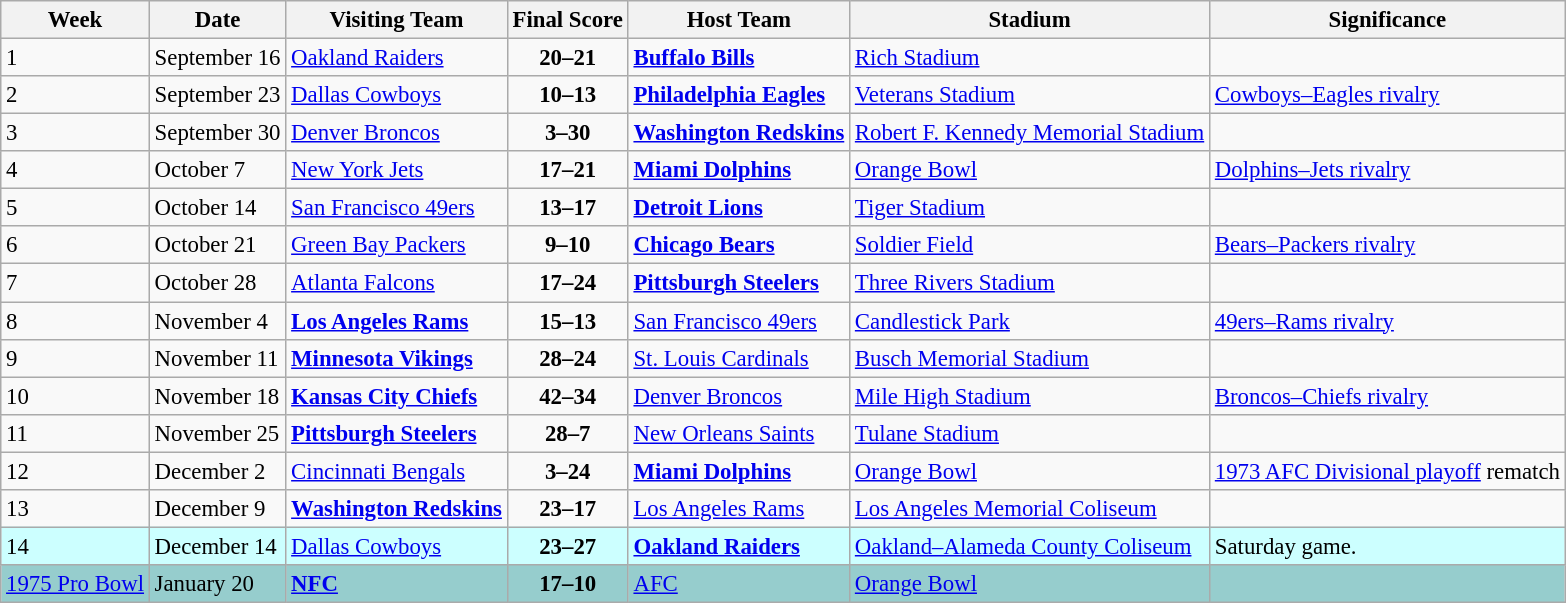<table class="wikitable" style="font-size: 95%;">
<tr>
<th>Week</th>
<th>Date</th>
<th>Visiting Team</th>
<th>Final Score</th>
<th>Host Team</th>
<th>Stadium</th>
<th>Significance</th>
</tr>
<tr>
<td>1</td>
<td>September 16</td>
<td><a href='#'>Oakland Raiders</a></td>
<td align="center"><strong>20–21</strong></td>
<td><strong><a href='#'>Buffalo Bills</a></strong></td>
<td><a href='#'>Rich Stadium</a></td>
<td></td>
</tr>
<tr>
<td>2</td>
<td>September 23</td>
<td><a href='#'>Dallas Cowboys</a></td>
<td align="center"><strong>10–13</strong></td>
<td><strong><a href='#'>Philadelphia Eagles</a></strong></td>
<td><a href='#'>Veterans Stadium</a></td>
<td><a href='#'>Cowboys–Eagles rivalry</a></td>
</tr>
<tr>
<td>3</td>
<td>September 30</td>
<td><a href='#'>Denver Broncos</a></td>
<td align="center"><strong>3–30</strong></td>
<td><strong><a href='#'>Washington Redskins</a></strong></td>
<td><a href='#'>Robert F. Kennedy Memorial Stadium</a></td>
<td></td>
</tr>
<tr>
<td>4</td>
<td>October 7</td>
<td><a href='#'>New York Jets</a></td>
<td align="center"><strong>17–21</strong></td>
<td><strong><a href='#'>Miami Dolphins</a></strong></td>
<td><a href='#'>Orange Bowl</a></td>
<td><a href='#'>Dolphins–Jets rivalry</a></td>
</tr>
<tr>
<td>5</td>
<td>October 14</td>
<td><a href='#'>San Francisco 49ers</a></td>
<td align="center"><strong>13–17</strong></td>
<td><strong><a href='#'>Detroit Lions</a></strong></td>
<td><a href='#'>Tiger Stadium</a></td>
<td></td>
</tr>
<tr>
<td>6</td>
<td>October 21</td>
<td><a href='#'>Green Bay Packers</a></td>
<td align="center"><strong>9–10</strong></td>
<td><strong><a href='#'>Chicago Bears</a></strong></td>
<td><a href='#'>Soldier Field</a></td>
<td><a href='#'>Bears–Packers rivalry</a></td>
</tr>
<tr>
<td>7</td>
<td>October 28</td>
<td><a href='#'>Atlanta Falcons</a></td>
<td align="center"><strong>17–24</strong></td>
<td><strong><a href='#'>Pittsburgh Steelers</a></strong></td>
<td><a href='#'>Three Rivers Stadium</a></td>
<td></td>
</tr>
<tr>
<td>8</td>
<td>November 4</td>
<td><strong><a href='#'>Los Angeles Rams</a></strong></td>
<td align="center"><strong>15–13</strong></td>
<td><a href='#'>San Francisco 49ers</a></td>
<td><a href='#'>Candlestick Park</a></td>
<td><a href='#'>49ers–Rams rivalry</a></td>
</tr>
<tr>
<td>9</td>
<td>November 11</td>
<td><strong><a href='#'>Minnesota Vikings</a></strong></td>
<td align="center"><strong>28–24</strong></td>
<td><a href='#'>St. Louis Cardinals</a></td>
<td><a href='#'>Busch Memorial Stadium</a></td>
<td></td>
</tr>
<tr>
<td>10</td>
<td>November 18</td>
<td><strong><a href='#'>Kansas City Chiefs</a></strong></td>
<td align="center"><strong>42–34</strong></td>
<td><a href='#'>Denver Broncos</a></td>
<td><a href='#'>Mile High Stadium</a></td>
<td><a href='#'>Broncos–Chiefs rivalry</a></td>
</tr>
<tr>
<td>11</td>
<td>November 25</td>
<td><strong><a href='#'>Pittsburgh Steelers</a></strong></td>
<td align="center"><strong>28–7</strong></td>
<td><a href='#'>New Orleans Saints</a></td>
<td><a href='#'>Tulane Stadium</a></td>
<td></td>
</tr>
<tr>
<td>12</td>
<td>December 2</td>
<td><a href='#'>Cincinnati Bengals</a></td>
<td align="center"><strong>3–24</strong></td>
<td><strong><a href='#'>Miami Dolphins</a></strong></td>
<td><a href='#'>Orange Bowl</a></td>
<td><a href='#'>1973 AFC Divisional playoff</a> rematch</td>
</tr>
<tr>
<td>13</td>
<td>December 9</td>
<td><strong><a href='#'>Washington Redskins</a></strong></td>
<td align="center"><strong>23–17</strong></td>
<td><a href='#'>Los Angeles Rams</a></td>
<td><a href='#'>Los Angeles Memorial Coliseum</a></td>
<td></td>
</tr>
<tr bgcolor="#CCFFFF">
<td>14</td>
<td>December 14</td>
<td><a href='#'>Dallas Cowboys</a></td>
<td align="center"><strong>23–27</strong></td>
<td><strong><a href='#'>Oakland Raiders</a></strong></td>
<td><a href='#'>Oakland–Alameda County Coliseum</a></td>
<td>Saturday game.</td>
</tr>
<tr bgcolor="#96CDCD">
<td><a href='#'>1975 Pro Bowl</a></td>
<td>January 20</td>
<td><strong><a href='#'>NFC</a></strong></td>
<td align="center"><strong>17–10</strong></td>
<td><a href='#'>AFC</a></td>
<td><a href='#'>Orange Bowl</a></td>
<td></td>
</tr>
</table>
